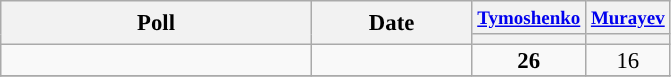<table class="wikitable" style="text-align:center;font-size:95%;line-height:14px;">
<tr>
<th rowspan=2 style="width:200px;">Poll</th>
<th rowspan=2 style="width:100px;">Date</th>
<th><small><a href='#'>Tymoshenko</a></small><br></th>
<th><small><a href='#'>Murayev</a></small><br></th>
</tr>
<tr>
<th style="background:"></th>
<th style="background:"></th>
</tr>
<tr>
<td></td>
<td></td>
<td style="background-color:#"><strong>26</strong></td>
<td>16</td>
</tr>
<tr>
</tr>
</table>
